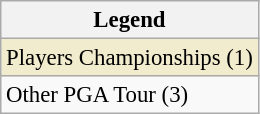<table class="wikitable" style="font-size:95%;">
<tr>
<th>Legend</th>
</tr>
<tr style="background:#f2ecce;">
<td>Players Championships (1)</td>
</tr>
<tr>
<td>Other PGA Tour (3)</td>
</tr>
</table>
